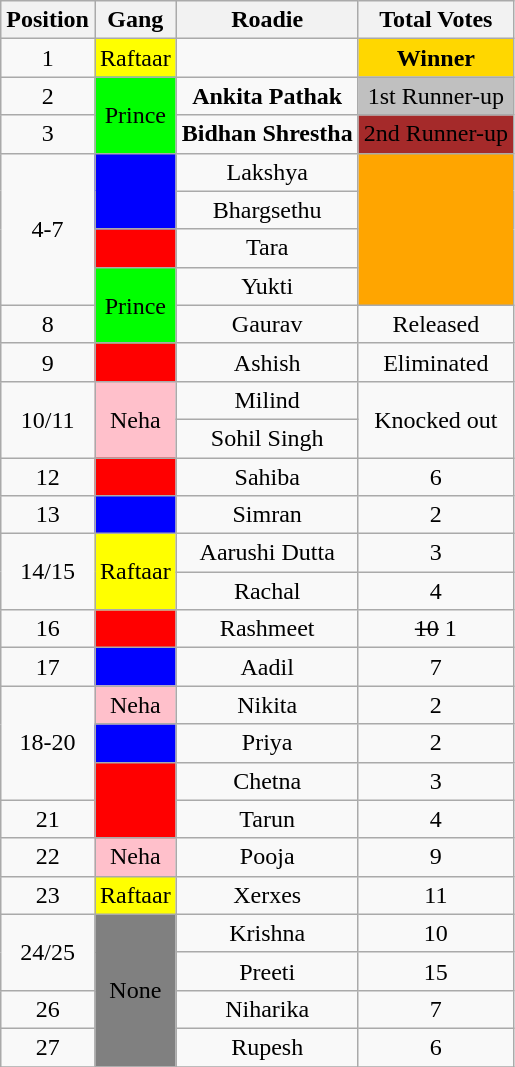<table class="wikitable" style="text-align:center;">
<tr>
<th scope="col">Position</th>
<th scope="col">Gang</th>
<th scope="col">Roadie</th>
<th scope="col">Total Votes</th>
</tr>
<tr>
<td>1</td>
<td bgcolor=Yellow>Raftaar</td>
<td></td>
<td bgcolor=gold><strong>Winner</strong></td>
</tr>
<tr>
<td>2</td>
<td rowspan="2" bgcolor=Lime>Prince</td>
<td><strong>Ankita Pathak</strong></td>
<td bgcolor=silver>1st Runner-up</td>
</tr>
<tr>
<td>3</td>
<td><strong>Bidhan Shrestha</strong></td>
<td bgcolor=brown>2nd Runner-up</td>
</tr>
<tr>
<td rowspan="4">4-7</td>
<td rowspan="2" bgcolor=blue></td>
<td>Lakshya</td>
<td rowspan="4" bgcolor= orange></td>
</tr>
<tr>
<td>Bhargsethu</td>
</tr>
<tr>
<td bgcolor=red></td>
<td>Tara</td>
</tr>
<tr>
<td rowspan=2 bgcolor=lime>Prince</td>
<td>Yukti</td>
</tr>
<tr>
<td>8</td>
<td>Gaurav</td>
<td>Released</td>
</tr>
<tr>
<td>9</td>
<td bgcolor=red></td>
<td>Ashish</td>
<td>Eliminated</td>
</tr>
<tr>
<td rowspan="2">10/11</td>
<td rowspan="2" bgcolor=pink>Neha</td>
<td>Milind</td>
<td rowspan="2">Knocked out</td>
</tr>
<tr>
<td>Sohil Singh</td>
</tr>
<tr>
<td>12</td>
<td bgcolor=red></td>
<td>Sahiba</td>
<td>6</td>
</tr>
<tr>
<td>13</td>
<td bgcolor=blue></td>
<td>Simran</td>
<td>2</td>
</tr>
<tr>
<td rowspan="2">14/15</td>
<td rowspan="2" bgcolor=yellow>Raftaar</td>
<td>Aarushi Dutta</td>
<td>3</td>
</tr>
<tr>
<td>Rachal</td>
<td>4</td>
</tr>
<tr>
<td>16</td>
<td bgcolor=red></td>
<td>Rashmeet</td>
<td><s>10</s> 1</td>
</tr>
<tr>
<td>17</td>
<td bgcolor=Blue></td>
<td>Aadil</td>
<td>7</td>
</tr>
<tr>
<td rowspan="3">18-20</td>
<td bgcolor=Pink>Neha</td>
<td>Nikita</td>
<td>2</td>
</tr>
<tr>
<td bgcolor=Blue></td>
<td>Priya</td>
<td>2</td>
</tr>
<tr>
<td rowspan="2" bgcolor=red></td>
<td>Chetna</td>
<td>3</td>
</tr>
<tr>
<td>21</td>
<td>Tarun</td>
<td>4</td>
</tr>
<tr>
<td>22</td>
<td bgcolor=pink>Neha</td>
<td>Pooja</td>
<td>9</td>
</tr>
<tr>
<td>23</td>
<td bgcolor=yellow>Raftaar</td>
<td>Xerxes</td>
<td>11</td>
</tr>
<tr>
<td rowspan="2">24/25</td>
<td rowspan="4" bgcolor=gray>None</td>
<td>Krishna</td>
<td>10</td>
</tr>
<tr>
<td>Preeti</td>
<td>15</td>
</tr>
<tr>
<td>26</td>
<td>Niharika</td>
<td>7</td>
</tr>
<tr>
<td>27</td>
<td>Rupesh</td>
<td>6</td>
</tr>
<tr>
</tr>
</table>
